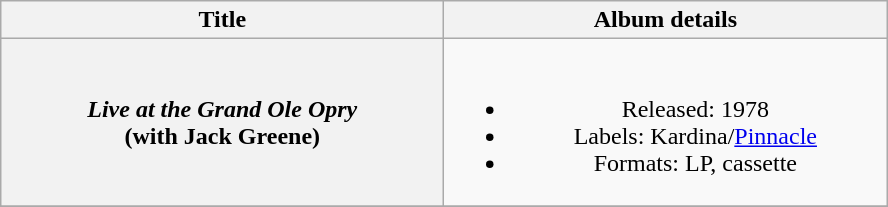<table class="wikitable plainrowheaders" style="text-align:center;">
<tr>
<th scope="col" style="width:18em;">Title</th>
<th scope="col" style="width:18em;">Album details</th>
</tr>
<tr>
<th scope="row"><em>Live at the Grand Ole Opry</em><br><span>(with Jack Greene)</span></th>
<td><br><ul><li>Released: 1978</li><li>Labels: Kardina/<a href='#'>Pinnacle</a></li><li>Formats: LP, cassette</li></ul></td>
</tr>
<tr>
</tr>
</table>
